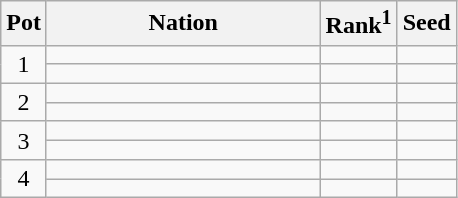<table class="wikitable">
<tr>
<th>Pot</th>
<th width="175">Nation</th>
<th>Rank<sup>1</sup></th>
<th>Seed</th>
</tr>
<tr>
<td rowspan=2 style="text-align:center;">1</td>
<td></td>
<td></td>
<td></td>
</tr>
<tr>
<td></td>
<td></td>
<td></td>
</tr>
<tr>
<td rowspan=2 style="text-align:center;">2</td>
<td></td>
<td></td>
<td></td>
</tr>
<tr>
<td></td>
<td></td>
<td></td>
</tr>
<tr>
<td rowspan=2 style="text-align:center;">3</td>
<td></td>
<td></td>
<td></td>
</tr>
<tr>
<td></td>
<td></td>
<td></td>
</tr>
<tr>
<td rowspan=2 style="text-align:center;">4</td>
<td></td>
<td></td>
<td></td>
</tr>
<tr>
<td></td>
<td></td>
<td></td>
</tr>
</table>
